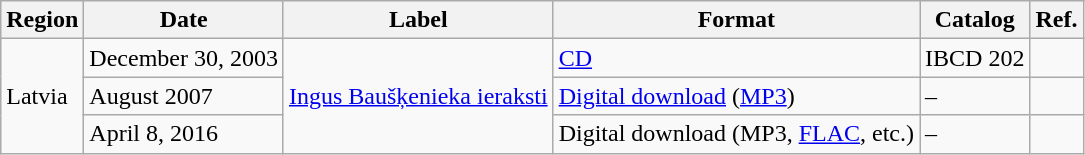<table class="wikitable">
<tr>
<th>Region</th>
<th>Date</th>
<th>Label</th>
<th>Format</th>
<th>Catalog</th>
<th>Ref.</th>
</tr>
<tr>
<td rowspan="3">Latvia</td>
<td>December 30, 2003</td>
<td rowspan="3"><a href='#'>Ingus Baušķenieka ieraksti</a></td>
<td><a href='#'>CD</a></td>
<td>IBCD 202</td>
<td></td>
</tr>
<tr>
<td>August 2007</td>
<td><a href='#'>Digital download</a> (<a href='#'>MP3</a>)</td>
<td>–</td>
<td><br></td>
</tr>
<tr>
<td>April 8, 2016</td>
<td>Digital download (MP3, <a href='#'>FLAC</a>, etc.)</td>
<td>–</td>
<td></td>
</tr>
</table>
